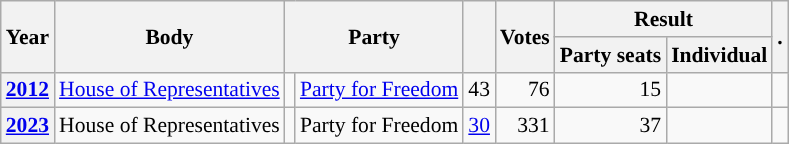<table class="wikitable plainrowheaders sortable" border=2 cellpadding=4 cellspacing=0 style="border: 1px #aaa solid; font-size: 90%; text-align:center;">
<tr>
<th scope="col" rowspan=2>Year</th>
<th scope="col" rowspan=2>Body</th>
<th scope="col" colspan=2 rowspan=2>Party</th>
<th scope="col" rowspan=2></th>
<th scope="col" rowspan=2>Votes</th>
<th scope="colgroup" colspan=2>Result</th>
<th scope="col" rowspan=2 class="unsortable">.</th>
</tr>
<tr>
<th scope="col">Party seats</th>
<th scope="col">Individual</th>
</tr>
<tr>
<th scope="row"><a href='#'>2012</a></th>
<td><a href='#'>House of Representatives</a></td>
<td style="background-color:"></td>
<td><a href='#'>Party for Freedom</a></td>
<td style=text-align:right>43</td>
<td style=text-align:right>76</td>
<td style=text-align:right>15</td>
<td></td>
<td></td>
</tr>
<tr>
<th scope="row"><a href='#'>2023</a></th>
<td>House of Representatives</td>
<td style="background-color:"></td>
<td>Party for Freedom</td>
<td style=text-align:right><a href='#'>30</a></td>
<td style=text-align:right>331</td>
<td style=text-align:right>37</td>
<td></td>
<td></td>
</tr>
</table>
